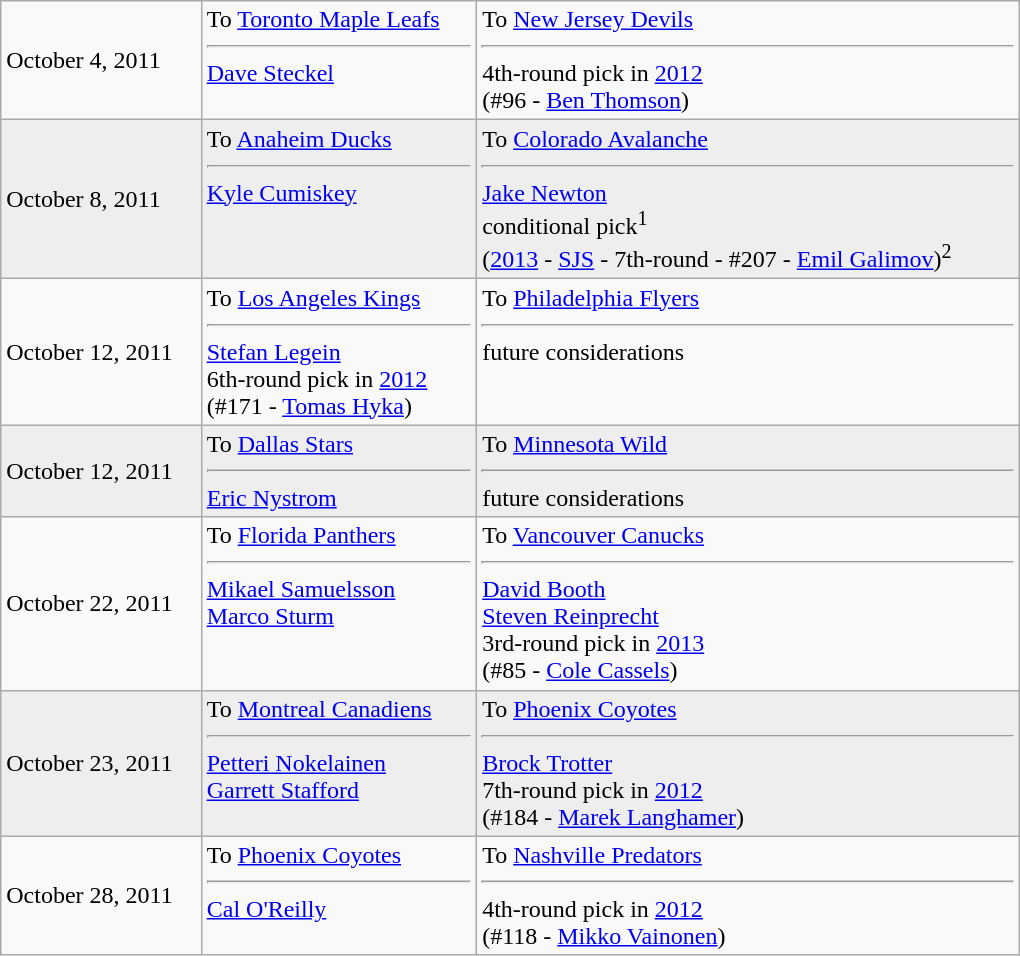<table class="wikitable" style="border:1px solid #999; width:680px;">
<tr>
<td>October 4, 2011</td>
<td valign="top">To <a href='#'>Toronto Maple Leafs</a><hr><a href='#'>Dave Steckel</a></td>
<td valign="top">To <a href='#'>New Jersey Devils</a><hr>4th-round pick in <a href='#'>2012</a><br>(#96 - <a href='#'>Ben Thomson</a>)</td>
</tr>
<tr bgcolor="eeeeee">
<td>October 8, 2011</td>
<td valign="top">To <a href='#'>Anaheim Ducks</a><hr><a href='#'>Kyle Cumiskey</a></td>
<td valign="top">To <a href='#'>Colorado Avalanche</a><hr><a href='#'>Jake Newton</a><br>conditional pick<sup>1</sup><br>(<a href='#'>2013</a> - <a href='#'>SJS</a> - 7th-round - #207 - <a href='#'>Emil Galimov</a>)<sup>2</sup></td>
</tr>
<tr>
<td>October 12, 2011</td>
<td valign="top">To <a href='#'>Los Angeles Kings</a><hr><a href='#'>Stefan Legein</a> <br>6th-round pick in <a href='#'>2012</a><br>(#171 - <a href='#'>Tomas Hyka</a>)</td>
<td valign="top">To <a href='#'>Philadelphia Flyers</a><hr>future considerations</td>
</tr>
<tr bgcolor="eeeeee">
<td>October 12, 2011</td>
<td valign="top">To <a href='#'>Dallas Stars</a><hr><a href='#'>Eric Nystrom</a></td>
<td valign="top">To <a href='#'>Minnesota Wild</a><hr>future considerations</td>
</tr>
<tr>
<td>October 22, 2011</td>
<td valign="top">To <a href='#'>Florida Panthers</a><hr><a href='#'>Mikael Samuelsson</a><br><a href='#'>Marco Sturm</a></td>
<td valign="top">To <a href='#'>Vancouver Canucks</a><hr><a href='#'>David Booth</a><br><a href='#'>Steven Reinprecht</a><br>3rd-round pick in <a href='#'>2013</a><br>(#85 - <a href='#'>Cole Cassels</a>)</td>
</tr>
<tr bgcolor="eeeeee">
<td>October 23, 2011</td>
<td valign="top">To <a href='#'>Montreal Canadiens</a><hr><a href='#'>Petteri Nokelainen</a><br><a href='#'>Garrett Stafford</a></td>
<td valign="top">To <a href='#'>Phoenix Coyotes</a><hr><a href='#'>Brock Trotter</a><br>7th-round pick in <a href='#'>2012</a><br>(#184 - <a href='#'>Marek Langhamer</a>)</td>
</tr>
<tr>
<td>October 28, 2011</td>
<td valign="top">To <a href='#'>Phoenix Coyotes</a><hr><a href='#'>Cal O'Reilly</a></td>
<td valign="top">To <a href='#'>Nashville Predators</a><hr>4th-round pick in <a href='#'>2012</a><br>(#118 - <a href='#'>Mikko Vainonen</a>)</td>
</tr>
</table>
